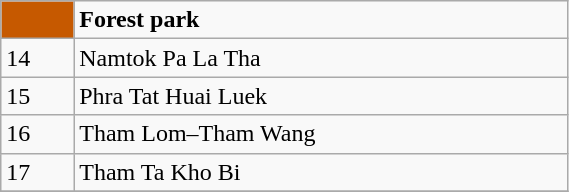<table class= "wikitable" style= "width:30%; display:inline-table;">
<tr>
<td style="width:3%; background:#C65900;"> </td>
<td style="width:27%;"><strong>Forest park</strong></td>
</tr>
<tr>
<td>14</td>
<td>Namtok Pa La Tha</td>
</tr>
<tr>
<td>15</td>
<td>Phra Tat Huai Luek</td>
</tr>
<tr>
<td>16</td>
<td>Tham Lom–Tham Wang</td>
</tr>
<tr>
<td>17</td>
<td>Tham Ta Kho Bi</td>
</tr>
<tr>
</tr>
</table>
